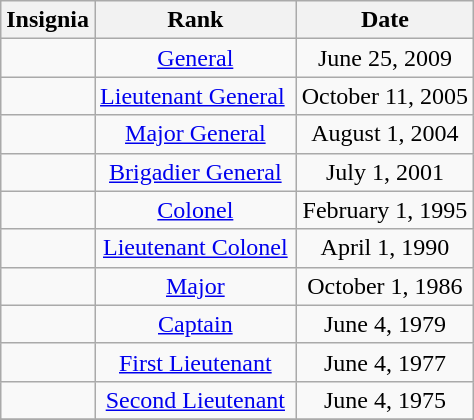<table class="wikitable">
<tr>
<th>Insignia</th>
<th>Rank</th>
<th>Date</th>
</tr>
<tr style="text-align:center;">
<td></td>
<td><a href='#'>General</a></td>
<td>June 25, 2009</td>
</tr>
<tr style="text-align:center;">
<td></td>
<td><a href='#'>Lieutenant General</a> </td>
<td>October 11, 2005</td>
</tr>
<tr style="text-align:center;">
<td></td>
<td><a href='#'>Major General</a></td>
<td>August 1, 2004</td>
</tr>
<tr style="text-align:center;">
<td></td>
<td><a href='#'>Brigadier General</a></td>
<td>July 1, 2001</td>
</tr>
<tr style="text-align:center;">
<td></td>
<td><a href='#'>Colonel</a></td>
<td>February 1, 1995</td>
</tr>
<tr style="text-align:center;">
<td></td>
<td><a href='#'>Lieutenant Colonel</a></td>
<td>April 1, 1990</td>
</tr>
<tr style="text-align:center;">
<td></td>
<td><a href='#'>Major</a></td>
<td>October 1, 1986</td>
</tr>
<tr style="text-align:center;">
<td></td>
<td><a href='#'>Captain</a></td>
<td>June 4, 1979</td>
</tr>
<tr style="text-align:center;">
<td></td>
<td><a href='#'>First Lieutenant</a></td>
<td>June 4, 1977</td>
</tr>
<tr style="text-align:center;">
<td></td>
<td><a href='#'>Second Lieutenant</a></td>
<td>June 4, 1975</td>
</tr>
<tr>
</tr>
</table>
